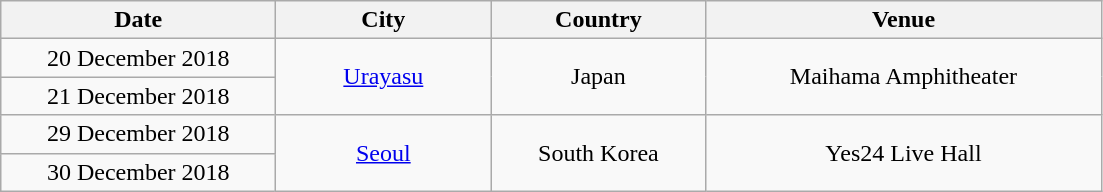<table class="wikitable" style="text-align:center;">
<tr>
<th scope="col" style="width:11em;">Date</th>
<th scope="col" style="width:8.5em;">City</th>
<th scope="col" style="width:8.5em;">Country</th>
<th scope="col" style="width:16em;">Venue</th>
</tr>
<tr>
<td>20 December 2018</td>
<td rowspan="2"><a href='#'>Urayasu</a></td>
<td rowspan="2">Japan</td>
<td rowspan="2">Maihama Amphitheater</td>
</tr>
<tr>
<td>21 December 2018</td>
</tr>
<tr>
<td>29 December 2018</td>
<td rowspan="2"><a href='#'>Seoul</a></td>
<td rowspan="2">South Korea</td>
<td rowspan="2">Yes24 Live Hall</td>
</tr>
<tr>
<td>30 December 2018</td>
</tr>
</table>
